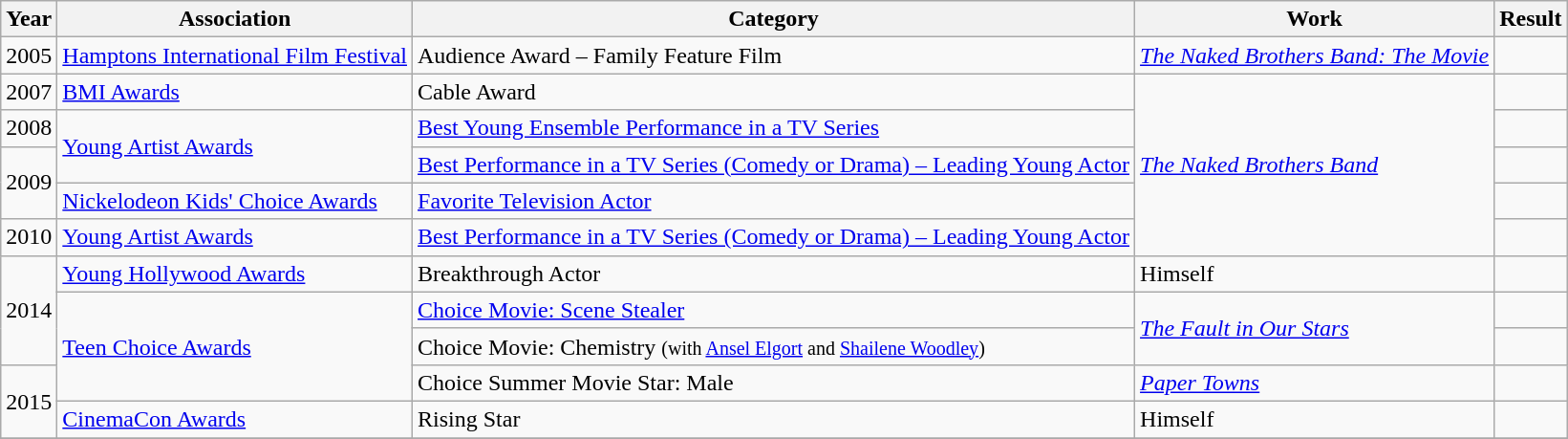<table class="wikitable sortable">
<tr>
<th>Year</th>
<th>Association</th>
<th>Category</th>
<th>Work</th>
<th>Result</th>
</tr>
<tr>
<td>2005</td>
<td colspan="1"><a href='#'>Hamptons International Film Festival</a></td>
<td rowspan="1">Audience Award – Family Feature Film</td>
<td><em><a href='#'>The Naked Brothers Band: The Movie</a></em></td>
<td></td>
</tr>
<tr>
<td>2007</td>
<td colspan="1"><a href='#'>BMI Awards</a></td>
<td rowspan="1">Cable Award</td>
<td rowspan="5"><em><a href='#'>The Naked Brothers Band</a></em></td>
<td></td>
</tr>
<tr>
<td>2008</td>
<td rowspan="2"><a href='#'>Young Artist Awards</a></td>
<td><a href='#'>Best Young Ensemble Performance in a TV Series</a></td>
<td></td>
</tr>
<tr>
<td rowspan="2">2009</td>
<td><a href='#'>Best Performance in a TV Series (Comedy or Drama) – Leading Young Actor</a></td>
<td></td>
</tr>
<tr>
<td><a href='#'>Nickelodeon Kids' Choice Awards</a></td>
<td><a href='#'>Favorite Television Actor</a></td>
<td></td>
</tr>
<tr>
<td>2010</td>
<td><a href='#'>Young Artist Awards</a></td>
<td><a href='#'>Best Performance in a TV Series (Comedy or Drama) – Leading Young Actor</a></td>
<td></td>
</tr>
<tr>
<td rowspan="3">2014</td>
<td><a href='#'>Young Hollywood Awards</a></td>
<td>Breakthrough Actor</td>
<td>Himself</td>
<td></td>
</tr>
<tr>
<td rowspan="3"><a href='#'>Teen Choice Awards</a></td>
<td><a href='#'>Choice Movie: Scene Stealer</a></td>
<td rowspan="2"><em><a href='#'>The Fault in Our Stars</a></em></td>
<td></td>
</tr>
<tr>
<td>Choice Movie: Chemistry <small>(with <a href='#'>Ansel Elgort</a> and <a href='#'>Shailene Woodley</a>)</small></td>
<td></td>
</tr>
<tr>
<td rowspan="2">2015</td>
<td>Choice Summer Movie Star: Male</td>
<td><em><a href='#'>Paper Towns</a></em></td>
<td></td>
</tr>
<tr>
<td><a href='#'>CinemaCon Awards</a></td>
<td>Rising Star</td>
<td>Himself</td>
<td></td>
</tr>
<tr>
</tr>
</table>
